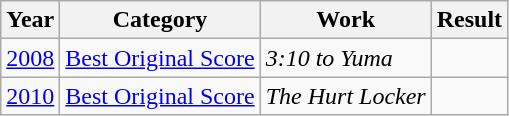<table class="wikitable sortable">
<tr>
<th>Year</th>
<th>Category</th>
<th>Work</th>
<th>Result</th>
</tr>
<tr>
<td><a href='#'>2008</a></td>
<td><a href='#'>Best Original Score</a></td>
<td><em>3:10 to Yuma</em></td>
<td></td>
</tr>
<tr>
<td><a href='#'>2010</a></td>
<td><a href='#'>Best Original Score</a></td>
<td><em>The Hurt Locker</em></td>
<td></td>
</tr>
</table>
